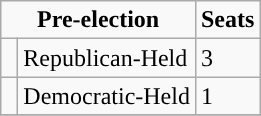<table class= "wikitable">
<tr>
<td colspan= "2" rowspan= "1" align= "center" valign= "top"><strong>Pre-election</strong></td>
<td valign= "top"><strong>Seats</strong><br></td>
</tr>
<tr>
<td style="background-color:"> </td>
<td>Republican-Held</td>
<td>3</td>
</tr>
<tr>
<td style="background-color:"> </td>
<td>Democratic-Held</td>
<td>1</td>
</tr>
<tr>
</tr>
</table>
